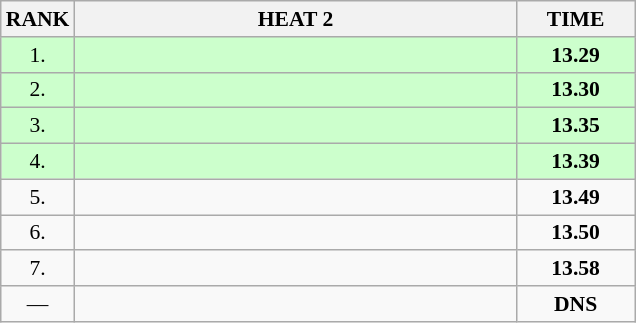<table class="wikitable" style="border-collapse: collapse; font-size: 90%;">
<tr>
<th>RANK</th>
<th style="width: 20em">HEAT 2</th>
<th style="width: 5em">TIME</th>
</tr>
<tr style="background:#ccffcc;">
<td align="center">1.</td>
<td></td>
<td align="center"><strong>13.29</strong></td>
</tr>
<tr style="background:#ccffcc;">
<td align="center">2.</td>
<td></td>
<td align="center"><strong>13.30</strong></td>
</tr>
<tr style="background:#ccffcc;">
<td align="center">3.</td>
<td></td>
<td align="center"><strong>13.35</strong></td>
</tr>
<tr style="background:#ccffcc;">
<td align="center">4.</td>
<td></td>
<td align="center"><strong>13.39</strong></td>
</tr>
<tr>
<td align="center">5.</td>
<td></td>
<td align="center"><strong>13.49</strong></td>
</tr>
<tr>
<td align="center">6.</td>
<td></td>
<td align="center"><strong>13.50</strong></td>
</tr>
<tr>
<td align="center">7.</td>
<td></td>
<td align="center"><strong>13.58</strong></td>
</tr>
<tr>
<td align="center">—</td>
<td></td>
<td align="center"><strong>DNS</strong></td>
</tr>
</table>
